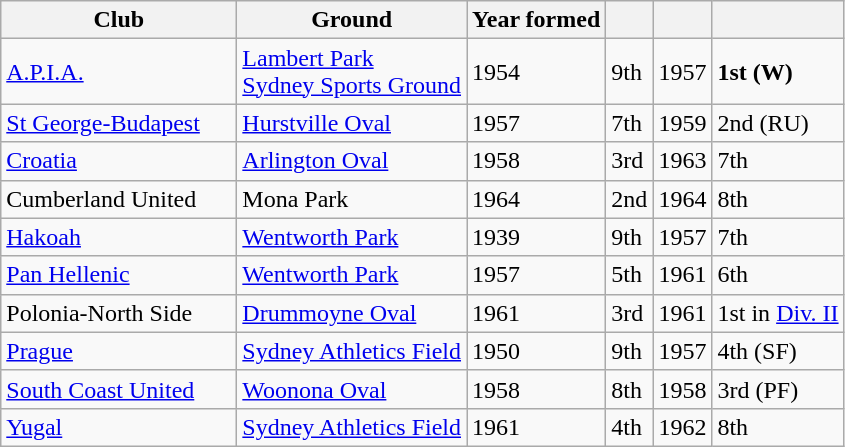<table class="wikitable sortable defaultleft col4center col5center" style=>
<tr>
<th width="150px">Club</th>
<th width=>Ground</th>
<th width=>Year formed</th>
<th width=></th>
<th></th>
<th></th>
</tr>
<tr>
<td><a href='#'>A.P.I.A.</a></td>
<td><a href='#'>Lambert Park</a> <br><a href='#'>Sydney Sports Ground</a></td>
<td>1954</td>
<td>9th</td>
<td>1957</td>
<td><strong>1st (W)</strong></td>
</tr>
<tr>
<td><a href='#'>St George-Budapest</a></td>
<td><a href='#'>Hurstville Oval</a></td>
<td>1957</td>
<td>7th</td>
<td>1959</td>
<td>2nd (RU)</td>
</tr>
<tr>
<td><a href='#'>Croatia</a></td>
<td><a href='#'>Arlington Oval</a></td>
<td>1958</td>
<td>3rd</td>
<td>1963</td>
<td>7th</td>
</tr>
<tr>
<td>Cumberland United</td>
<td>Mona Park</td>
<td>1964</td>
<td>2nd</td>
<td>1964</td>
<td>8th</td>
</tr>
<tr>
<td><a href='#'>Hakoah</a></td>
<td><a href='#'>Wentworth Park</a></td>
<td>1939</td>
<td>9th</td>
<td>1957</td>
<td>7th</td>
</tr>
<tr>
<td><a href='#'>Pan Hellenic</a></td>
<td><a href='#'>Wentworth Park</a></td>
<td>1957</td>
<td>5th</td>
<td>1961</td>
<td>6th</td>
</tr>
<tr>
<td>Polonia-North Side</td>
<td><a href='#'>Drummoyne Oval</a></td>
<td>1961</td>
<td>3rd</td>
<td>1961</td>
<td>1st in <a href='#'>Div. II</a></td>
</tr>
<tr>
<td><a href='#'>Prague</a></td>
<td><a href='#'>Sydney Athletics Field</a></td>
<td>1950</td>
<td>9th</td>
<td>1957</td>
<td>4th (SF)</td>
</tr>
<tr>
<td><a href='#'>South Coast United</a></td>
<td><a href='#'>Woonona Oval</a></td>
<td>1958</td>
<td>8th</td>
<td>1958</td>
<td>3rd (PF)</td>
</tr>
<tr>
<td><a href='#'>Yugal</a></td>
<td><a href='#'>Sydney Athletics Field</a></td>
<td>1961</td>
<td>4th</td>
<td>1962</td>
<td>8th</td>
</tr>
</table>
